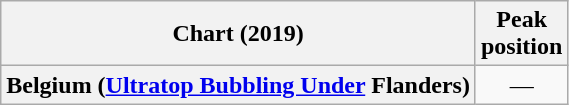<table class="wikitable plainrowheaders" style="text-align:center">
<tr>
<th scope="col">Chart (2019)</th>
<th scope="col">Peak<br>position</th>
</tr>
<tr>
<th scope="row">Belgium (<a href='#'>Ultratop Bubbling Under</a> Flanders)</th>
<td>—</td>
</tr>
</table>
